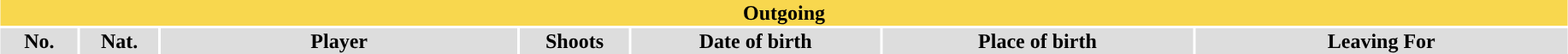<table class="toccolours" style="width:97%; clear:both; margin:1.5em auto; text-align:center;">
<tr>
<th colspan="7" style="background:#f8d74e; color:#000000;”">Outgoing</th>
</tr>
<tr style="background:#ddd;">
<th width="5%">No.</th>
<th width="5%">Nat.</th>
<th>Player</th>
<th width="7%">Shoots</th>
<th width="16%">Date of birth</th>
<th width="20%">Place of birth</th>
<th width="24%">Leaving For</th>
</tr>
</table>
